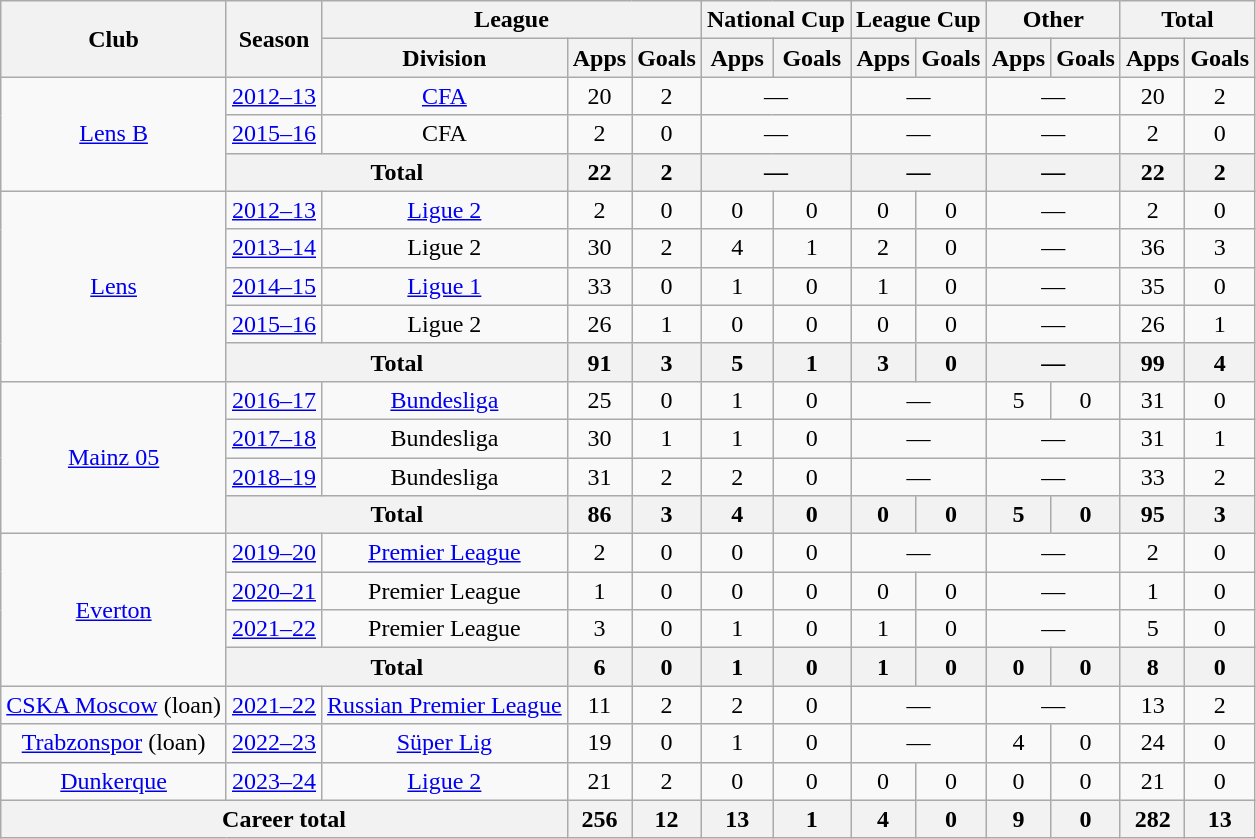<table class="wikitable" style="text-align: center">
<tr>
<th rowspan="2">Club</th>
<th rowspan="2">Season</th>
<th colspan="3">League</th>
<th colspan="2">National Cup</th>
<th colspan="2">League Cup</th>
<th colspan="2">Other</th>
<th colspan="2">Total</th>
</tr>
<tr>
<th>Division</th>
<th>Apps</th>
<th>Goals</th>
<th>Apps</th>
<th>Goals</th>
<th>Apps</th>
<th>Goals</th>
<th>Apps</th>
<th>Goals</th>
<th>Apps</th>
<th>Goals</th>
</tr>
<tr>
<td rowspan="3"><a href='#'>Lens B</a></td>
<td><a href='#'>2012–13</a></td>
<td><a href='#'>CFA</a></td>
<td>20</td>
<td>2</td>
<td colspan="2">—</td>
<td colspan="2">—</td>
<td colspan="2">—</td>
<td>20</td>
<td>2</td>
</tr>
<tr>
<td><a href='#'>2015–16</a></td>
<td>CFA</td>
<td>2</td>
<td>0</td>
<td colspan="2">—</td>
<td colspan="2">—</td>
<td colspan="2">—</td>
<td>2</td>
<td>0</td>
</tr>
<tr>
<th colspan="2">Total</th>
<th>22</th>
<th>2</th>
<th colspan="2">—</th>
<th colspan="2">—</th>
<th colspan="2">—</th>
<th>22</th>
<th>2</th>
</tr>
<tr>
<td rowspan="5"><a href='#'>Lens</a></td>
<td><a href='#'>2012–13</a></td>
<td><a href='#'>Ligue 2</a></td>
<td>2</td>
<td>0</td>
<td>0</td>
<td>0</td>
<td>0</td>
<td>0</td>
<td colspan="2">—</td>
<td>2</td>
<td>0</td>
</tr>
<tr>
<td><a href='#'>2013–14</a></td>
<td>Ligue 2</td>
<td>30</td>
<td>2</td>
<td>4</td>
<td>1</td>
<td>2</td>
<td>0</td>
<td colspan="2">—</td>
<td>36</td>
<td>3</td>
</tr>
<tr>
<td><a href='#'>2014–15</a></td>
<td><a href='#'>Ligue 1</a></td>
<td>33</td>
<td>0</td>
<td>1</td>
<td>0</td>
<td>1</td>
<td>0</td>
<td colspan="2">—</td>
<td>35</td>
<td>0</td>
</tr>
<tr>
<td><a href='#'>2015–16</a></td>
<td>Ligue 2</td>
<td>26</td>
<td>1</td>
<td>0</td>
<td>0</td>
<td>0</td>
<td>0</td>
<td colspan="2">—</td>
<td>26</td>
<td>1</td>
</tr>
<tr>
<th colspan="2">Total</th>
<th>91</th>
<th>3</th>
<th>5</th>
<th>1</th>
<th>3</th>
<th>0</th>
<th colspan="2">—</th>
<th>99</th>
<th>4</th>
</tr>
<tr>
<td rowspan="4"><a href='#'>Mainz 05</a></td>
<td><a href='#'>2016–17</a></td>
<td><a href='#'>Bundesliga</a></td>
<td>25</td>
<td>0</td>
<td>1</td>
<td>0</td>
<td colspan="2">—</td>
<td>5</td>
<td>0</td>
<td>31</td>
<td>0</td>
</tr>
<tr>
<td><a href='#'>2017–18</a></td>
<td>Bundesliga</td>
<td>30</td>
<td>1</td>
<td>1</td>
<td>0</td>
<td colspan="2">—</td>
<td colspan="2">—</td>
<td>31</td>
<td>1</td>
</tr>
<tr>
<td><a href='#'>2018–19</a></td>
<td>Bundesliga</td>
<td>31</td>
<td>2</td>
<td>2</td>
<td>0</td>
<td colspan="2">—</td>
<td colspan="2">—</td>
<td>33</td>
<td>2</td>
</tr>
<tr>
<th colspan="2">Total</th>
<th>86</th>
<th>3</th>
<th>4</th>
<th>0</th>
<th>0</th>
<th>0</th>
<th>5</th>
<th>0</th>
<th>95</th>
<th>3</th>
</tr>
<tr>
<td rowspan="4"><a href='#'>Everton</a></td>
<td><a href='#'>2019–20</a></td>
<td><a href='#'>Premier League</a></td>
<td>2</td>
<td>0</td>
<td>0</td>
<td>0</td>
<td colspan="2">—</td>
<td colspan="2">—</td>
<td>2</td>
<td>0</td>
</tr>
<tr>
<td><a href='#'>2020–21</a></td>
<td>Premier League</td>
<td>1</td>
<td>0</td>
<td>0</td>
<td>0</td>
<td>0</td>
<td>0</td>
<td colspan="2">—</td>
<td>1</td>
<td>0</td>
</tr>
<tr>
<td><a href='#'>2021–22</a></td>
<td>Premier League</td>
<td>3</td>
<td>0</td>
<td>1</td>
<td>0</td>
<td>1</td>
<td>0</td>
<td colspan="2">—</td>
<td>5</td>
<td>0</td>
</tr>
<tr>
<th colspan="2">Total</th>
<th>6</th>
<th>0</th>
<th>1</th>
<th>0</th>
<th>1</th>
<th>0</th>
<th>0</th>
<th>0</th>
<th>8</th>
<th>0</th>
</tr>
<tr>
<td><a href='#'>CSKA Moscow</a> (loan)</td>
<td><a href='#'>2021–22</a></td>
<td><a href='#'>Russian Premier League</a></td>
<td>11</td>
<td>2</td>
<td>2</td>
<td>0</td>
<td colspan="2">—</td>
<td colspan="2">—</td>
<td>13</td>
<td>2</td>
</tr>
<tr>
<td><a href='#'>Trabzonspor</a> (loan)</td>
<td><a href='#'>2022–23</a></td>
<td><a href='#'>Süper Lig</a></td>
<td>19</td>
<td>0</td>
<td>1</td>
<td>0</td>
<td colspan="2">—</td>
<td>4</td>
<td>0</td>
<td>24</td>
<td>0</td>
</tr>
<tr>
<td><a href='#'>Dunkerque</a></td>
<td><a href='#'>2023–24</a></td>
<td><a href='#'>Ligue 2</a></td>
<td>21</td>
<td>2</td>
<td>0</td>
<td>0</td>
<td>0</td>
<td 0>0</td>
<td 0>0</td>
<td>0</td>
<td>21</td>
<td 2>0</td>
</tr>
<tr>
<th colspan="3">Career total</th>
<th>256</th>
<th>12</th>
<th>13</th>
<th>1</th>
<th>4</th>
<th>0</th>
<th>9</th>
<th>0</th>
<th>282</th>
<th>13</th>
</tr>
</table>
